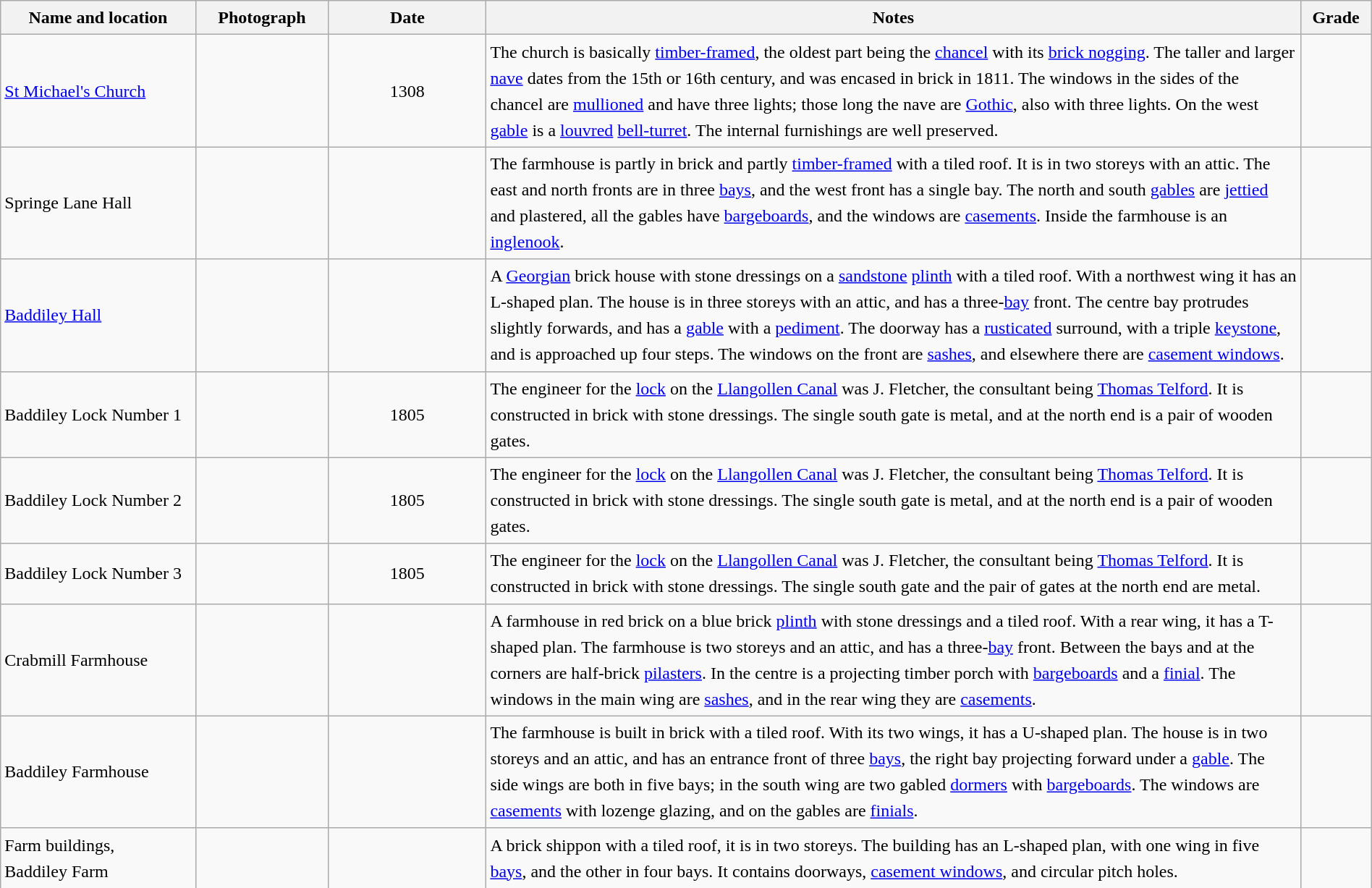<table class="wikitable sortable plainrowheaders" style="width:100%;border:0px;text-align:left;line-height:150%;">
<tr>
<th scope="col" style="width:150px">Name and location</th>
<th scope="col" style="width:100px" class="unsortable">Photograph</th>
<th scope="col" style="width:120px">Date</th>
<th scope="col" style="width:650px" class="unsortable">Notes</th>
<th scope="col" style="width:50px">Grade</th>
</tr>
<tr>
<td><a href='#'>St Michael's Church</a><br><small></small></td>
<td></td>
<td align="center">1308</td>
<td>The church is basically <a href='#'>timber-framed</a>, the oldest part being the <a href='#'>chancel</a> with its <a href='#'>brick nogging</a>. The taller and larger <a href='#'>nave</a> dates from the 15th or 16th century, and was encased in brick in 1811. The windows in the sides of the chancel are <a href='#'>mullioned</a> and have three lights; those long the nave are <a href='#'>Gothic</a>, also with three lights. On the west <a href='#'>gable</a> is a <a href='#'>louvred</a> <a href='#'>bell-turret</a>. The internal furnishings are well preserved.</td>
<td align="center" ></td>
</tr>
<tr>
<td>Springe Lane Hall<br><small></small></td>
<td></td>
<td align="center"></td>
<td>The farmhouse is partly in brick and partly <a href='#'>timber-framed</a> with a tiled roof. It is in two storeys with an attic. The east and north fronts are in three <a href='#'>bays</a>, and the west front has a single bay. The north and south <a href='#'>gables</a> are <a href='#'>jettied</a> and plastered, all the gables have <a href='#'>bargeboards</a>, and the windows are <a href='#'>casements</a>. Inside the farmhouse is an <a href='#'>inglenook</a>.</td>
<td align="center" ></td>
</tr>
<tr>
<td><a href='#'>Baddiley Hall</a><br><small></small></td>
<td></td>
<td align="center"></td>
<td>A <a href='#'>Georgian</a> brick house with stone dressings on a <a href='#'>sandstone</a> <a href='#'>plinth</a> with a tiled roof. With a northwest wing it has an L-shaped plan. The house is in three storeys with an attic, and has a three-<a href='#'>bay</a> front. The centre bay protrudes slightly forwards, and has a <a href='#'>gable</a> with a <a href='#'>pediment</a>. The doorway has a <a href='#'>rusticated</a> surround, with a triple <a href='#'>keystone</a>, and is approached up four steps. The windows on the front are <a href='#'>sashes</a>, and elsewhere there are <a href='#'>casement windows</a>.</td>
<td align="center" ></td>
</tr>
<tr>
<td>Baddiley Lock Number 1<br><small></small></td>
<td></td>
<td align="center">1805</td>
<td>The engineer for the <a href='#'>lock</a> on the <a href='#'>Llangollen Canal</a> was J. Fletcher, the consultant being <a href='#'>Thomas Telford</a>. It is constructed in brick with stone dressings. The single south gate is metal, and at the north end is a pair of wooden gates.</td>
<td align="center" ></td>
</tr>
<tr>
<td>Baddiley Lock Number 2<br><small></small></td>
<td></td>
<td align="center">1805</td>
<td>The engineer for the <a href='#'>lock</a> on the <a href='#'>Llangollen Canal</a> was J. Fletcher, the consultant being <a href='#'>Thomas Telford</a>. It is constructed in brick with stone dressings. The single south gate is metal, and at the north end is a pair of wooden gates.</td>
<td align="center" ></td>
</tr>
<tr>
<td>Baddiley Lock Number 3<br><small></small></td>
<td></td>
<td align="center">1805</td>
<td>The engineer for the <a href='#'>lock</a> on the <a href='#'>Llangollen Canal</a> was J. Fletcher, the consultant being <a href='#'>Thomas Telford</a>. It is constructed in brick with stone dressings. The single south gate and the pair of gates at the north end are metal.</td>
<td align="center" ></td>
</tr>
<tr>
<td>Crabmill Farmhouse<br><small></small></td>
<td></td>
<td align="center"></td>
<td>A farmhouse in red brick on a blue brick <a href='#'>plinth</a> with stone dressings and a tiled roof. With a rear wing, it has a T-shaped plan. The farmhouse is two storeys and an attic, and has a three-<a href='#'>bay</a> front. Between the bays and at the corners are half-brick <a href='#'>pilasters</a>. In the centre is a projecting timber porch with <a href='#'>bargeboards</a> and a <a href='#'>finial</a>. The windows in the main wing are <a href='#'>sashes</a>, and in the rear wing they are <a href='#'>casements</a>.</td>
<td align="center" ></td>
</tr>
<tr>
<td>Baddiley Farmhouse<br><small></small></td>
<td></td>
<td align="center"></td>
<td>The farmhouse is built in brick with a tiled roof. With its two wings, it has a U-shaped plan. The house is in two storeys and an attic, and has an entrance front of three <a href='#'>bays</a>, the right bay projecting forward under a <a href='#'>gable</a>. The side wings are both in five bays; in the south wing are two gabled <a href='#'>dormers</a> with <a href='#'>bargeboards</a>. The windows are <a href='#'>casements</a> with lozenge glazing, and on the gables are <a href='#'>finials</a>.</td>
<td align="center" ></td>
</tr>
<tr>
<td>Farm buildings,<br>Baddiley Farm<br><small></small></td>
<td></td>
<td align="center"></td>
<td>A brick shippon with a tiled roof, it is in two storeys. The building has an L-shaped plan, with one wing in five <a href='#'>bays</a>, and the other in four bays. It contains doorways, <a href='#'>casement windows</a>, and circular pitch holes.</td>
<td align="center" ></td>
</tr>
<tr>
</tr>
</table>
